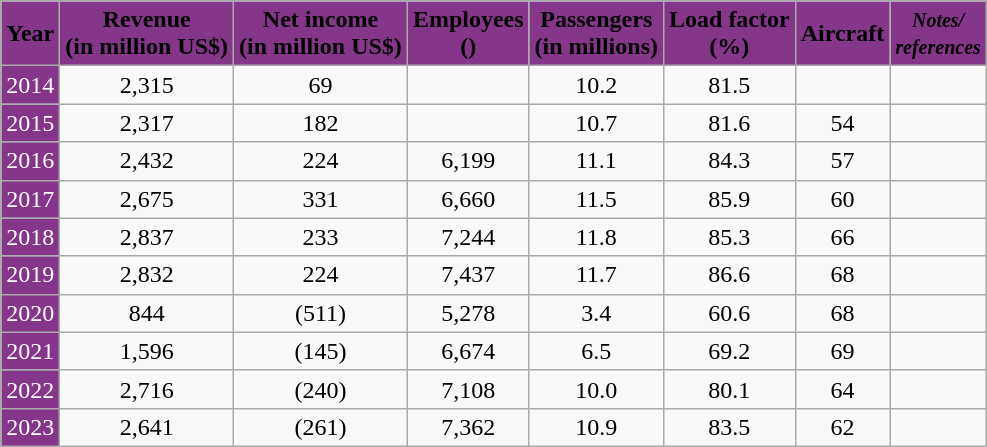<table class="wikitable sticky-header" style="text-align:center;">
<tr>
<th style="background: #85368a;"><span>Year</span></th>
<th style="background: #85368a;"><span>Revenue<br>(in million US$)</span></th>
<th style="background: #85368a;"><span>Net income<br>(in million US$)</span></th>
<th style="background: #85368a;"><span>Employees<br>()</span></th>
<th style="background: #85368a;"><span>Passengers<br>(in millions)</span></th>
<th style="background: #85368a;"><span>Load factor<br>(%)</span></th>
<th style="background: #85368a;"><span>Aircraft</span></th>
<th style="background: #85368a;"><span><small><em>Notes/<br>references</em></small></span></th>
</tr>
<tr>
<td style="background:#85368a; color:white;">2014</td>
<td>2,315</td>
<td>69</td>
<td></td>
<td>10.2</td>
<td>81.5</td>
<td></td>
<td></td>
</tr>
<tr>
<td style="background:#85368a; color:white;">2015</td>
<td>2,317</td>
<td>182</td>
<td></td>
<td>10.7</td>
<td>81.6</td>
<td>54</td>
<td></td>
</tr>
<tr>
<td style="background:#85368a; color:white;">2016</td>
<td>2,432</td>
<td>224</td>
<td>6,199</td>
<td>11.1</td>
<td>84.3</td>
<td>57</td>
<td></td>
</tr>
<tr>
<td style="background:#85368a; color:white;">2017</td>
<td>2,675</td>
<td>331</td>
<td>6,660</td>
<td>11.5</td>
<td>85.9</td>
<td>60</td>
<td></td>
</tr>
<tr>
<td style="background:#85368a; color:white;">2018</td>
<td>2,837</td>
<td>233</td>
<td>7,244</td>
<td>11.8</td>
<td>85.3</td>
<td>66</td>
<td></td>
</tr>
<tr>
<td style="background:#85368a; color:white;">2019</td>
<td>2,832</td>
<td>224</td>
<td>7,437</td>
<td>11.7</td>
<td>86.6</td>
<td>68</td>
<td></td>
</tr>
<tr>
<td style="background:#85368a; color:white;">2020</td>
<td>844</td>
<td><span>(511)</span></td>
<td>5,278</td>
<td>3.4</td>
<td>60.6</td>
<td>68</td>
<td></td>
</tr>
<tr>
<td style="background:#85368a; color:white;">2021</td>
<td>1,596</td>
<td><span>(145)</span></td>
<td>6,674</td>
<td>6.5</td>
<td>69.2</td>
<td>69</td>
<td></td>
</tr>
<tr>
<td style="background:#85368a; color:white;">2022</td>
<td>2,716</td>
<td><span>(240)</span></td>
<td>7,108</td>
<td>10.0</td>
<td>80.1</td>
<td>64</td>
<td></td>
</tr>
<tr>
<td style="background:#85368a; color:white;">2023</td>
<td>2,641</td>
<td><span>(261)</span></td>
<td>7,362</td>
<td>10.9</td>
<td>83.5</td>
<td>62</td>
<td></td>
</tr>
</table>
